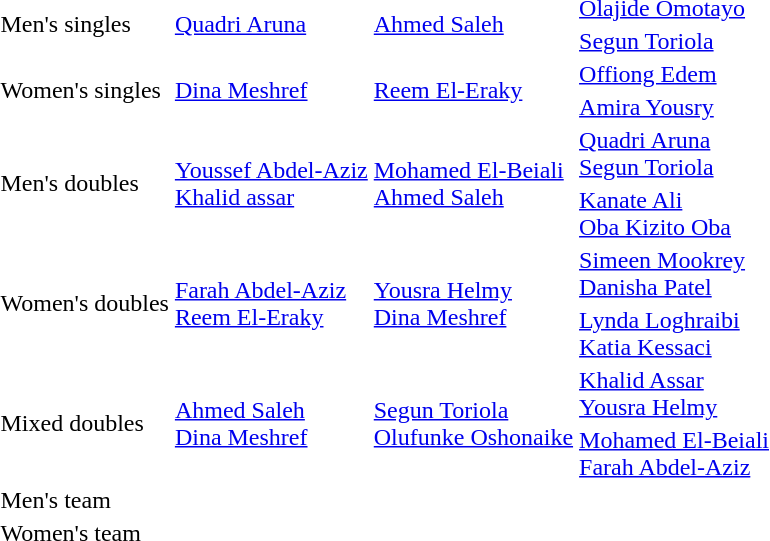<table>
<tr>
<td rowspan=2>Men's singles</td>
<td rowspan=2> <a href='#'>Quadri Aruna</a></td>
<td rowspan=2> <a href='#'>Ahmed Saleh</a></td>
<td> <a href='#'>Olajide Omotayo</a></td>
</tr>
<tr>
<td> <a href='#'>Segun Toriola</a></td>
</tr>
<tr>
<td rowspan=2>Women's singles</td>
<td rowspan=2> <a href='#'>Dina Meshref</a></td>
<td rowspan=2> <a href='#'>Reem El-Eraky</a></td>
<td> <a href='#'>Offiong Edem</a></td>
</tr>
<tr>
<td> <a href='#'>Amira Yousry</a></td>
</tr>
<tr>
<td rowspan=2>Men's doubles</td>
<td rowspan=2> <a href='#'>Youssef Abdel-Aziz</a><br> <a href='#'>Khalid assar</a></td>
<td rowspan=2> <a href='#'>Mohamed El-Beiali</a><br> <a href='#'>Ahmed Saleh</a></td>
<td> <a href='#'>Quadri Aruna</a><br> <a href='#'>Segun Toriola</a></td>
</tr>
<tr>
<td> <a href='#'>Kanate Ali</a><br> <a href='#'>Oba Kizito Oba</a></td>
</tr>
<tr>
<td rowspan=2>Women's doubles</td>
<td rowspan=2> <a href='#'>Farah Abdel-Aziz</a><br> <a href='#'>Reem El-Eraky</a></td>
<td rowspan=2> <a href='#'>Yousra Helmy</a><br> <a href='#'>Dina Meshref</a></td>
<td> <a href='#'>Simeen Mookrey</a><br> <a href='#'>Danisha Patel</a></td>
</tr>
<tr>
<td> <a href='#'>Lynda Loghraibi</a><br> <a href='#'>Katia Kessaci</a></td>
</tr>
<tr>
<td rowspan=2>Mixed doubles</td>
<td rowspan=2> <a href='#'>Ahmed Saleh</a><br> <a href='#'>Dina Meshref</a></td>
<td rowspan=2> <a href='#'>Segun Toriola</a><br> <a href='#'>Olufunke Oshonaike</a></td>
<td> <a href='#'>Khalid Assar</a><br> <a href='#'>Yousra Helmy</a></td>
</tr>
<tr>
<td> <a href='#'>Mohamed El-Beiali</a><br> <a href='#'>Farah Abdel-Aziz</a></td>
</tr>
<tr>
<td>Men's team</td>
<td></td>
<td></td>
<td></td>
</tr>
<tr>
<td>Women's team</td>
<td></td>
<td></td>
<td></td>
</tr>
</table>
